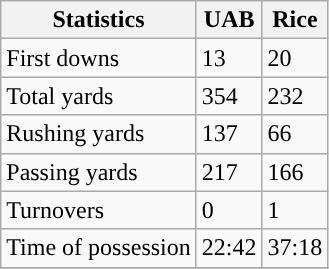<table class="wikitable">
<tr>
<th>Statistics</th>
<th>UAB</th>
<th>Rice</th>
</tr>
<tr>
<td>First downs</td>
<td>13</td>
<td>20</td>
</tr>
<tr>
<td>Total yards</td>
<td>354</td>
<td>232</td>
</tr>
<tr>
<td>Rushing yards</td>
<td>137</td>
<td>66</td>
</tr>
<tr>
<td>Passing yards</td>
<td>217</td>
<td>166</td>
</tr>
<tr>
<td>Turnovers</td>
<td>0</td>
<td>1</td>
</tr>
<tr>
<td>Time of possession</td>
<td>22:42</td>
<td>37:18</td>
</tr>
<tr>
</tr>
</table>
